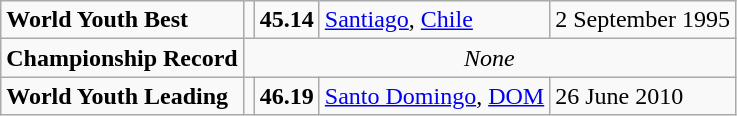<table class="wikitable">
<tr>
<td><strong>World Youth Best</strong></td>
<td></td>
<td><strong>45.14</strong></td>
<td><a href='#'>Santiago</a>, <a href='#'>Chile</a></td>
<td>2 September 1995</td>
</tr>
<tr>
<td><strong>Championship Record</strong></td>
<td colspan=4 style="text-align:center;"><em>None</em></td>
</tr>
<tr>
<td><strong>World Youth Leading</strong></td>
<td></td>
<td><strong>46.19</strong></td>
<td><a href='#'>Santo Domingo</a>, <a href='#'>DOM</a></td>
<td>26 June 2010</td>
</tr>
</table>
